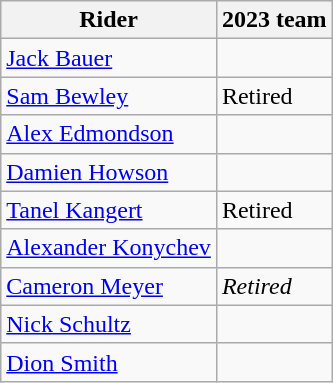<table class="wikitable">
<tr>
<th>Rider</th>
<th>2023 team</th>
</tr>
<tr>
<td><a href='#'>Jack Bauer</a></td>
<td></td>
</tr>
<tr>
<td><a href='#'>Sam Bewley</a></td>
<td>Retired</td>
</tr>
<tr>
<td><a href='#'>Alex Edmondson</a></td>
<td></td>
</tr>
<tr>
<td><a href='#'>Damien Howson</a></td>
<td></td>
</tr>
<tr>
<td><a href='#'>Tanel Kangert</a></td>
<td>Retired</td>
</tr>
<tr>
<td><a href='#'>Alexander Konychev</a></td>
<td></td>
</tr>
<tr>
<td><a href='#'>Cameron Meyer</a></td>
<td><em>Retired</em></td>
</tr>
<tr>
<td><a href='#'>Nick Schultz</a></td>
<td></td>
</tr>
<tr>
<td><a href='#'>Dion Smith</a></td>
<td></td>
</tr>
</table>
